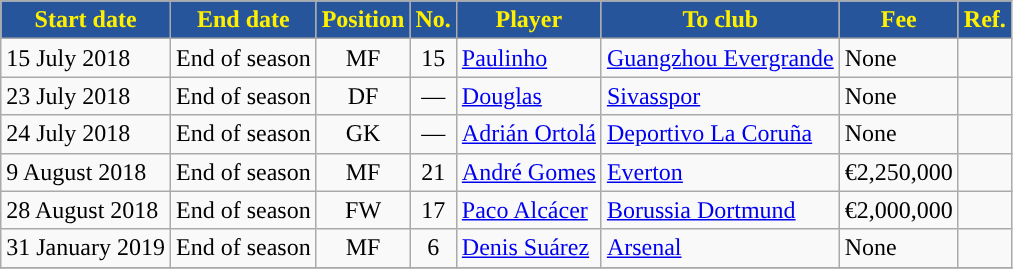<table class="wikitable sortable">
<tr>
<th style="background:#26559B; color:#FFF000; ">Start date</th>
<th style="background:#26559B; color:#FFF000; ">End date</th>
<th style="background:#26559B; color:#FFF000; ">Position</th>
<th style="background:#26559B; color:#FFF000; ">No.</th>
<th style="background:#26559B; color:#FFF000; ">Player</th>
<th style="background:#26559B; color:#FFF000; ">To club</th>
<th style="background:#26559B; color:#FFF000; ">Fee</th>
<th style="background:#26559B; color:#FFF000; ">Ref.</th>
</tr>
<tr>
<td>15 July 2018</td>
<td>End of season</td>
<td style="text-align:center;">MF</td>
<td style="text-align:center;">15</td>
<td style="text-align:left;"> <a href='#'>Paulinho</a></td>
<td style="text-align:left;"> <a href='#'>Guangzhou Evergrande</a></td>
<td>None</td>
<td></td>
</tr>
<tr>
<td>23 July 2018</td>
<td>End of season</td>
<td style="text-align:center;">DF</td>
<td style="text-align:center;">—</td>
<td style="text-align:left;"> <a href='#'>Douglas</a></td>
<td style="text-align:left;"> <a href='#'>Sivasspor</a></td>
<td>None</td>
<td></td>
</tr>
<tr>
<td>24 July 2018</td>
<td>End of season</td>
<td style="text-align:center;">GK</td>
<td style="text-align:center;">—</td>
<td style="text-align:left;"> <a href='#'>Adrián Ortolá</a></td>
<td style="text-align:left;"> <a href='#'>Deportivo La Coruña</a></td>
<td>None</td>
<td></td>
</tr>
<tr>
<td>9 August 2018</td>
<td>End of season</td>
<td style="text-align:center;">MF</td>
<td style="text-align:center;">21</td>
<td style="text-align:left;"> <a href='#'>André Gomes</a></td>
<td style="text-align:left;"> <a href='#'>Everton</a></td>
<td>€2,250,000</td>
<td></td>
</tr>
<tr>
<td>28 August 2018</td>
<td>End of season</td>
<td style="text-align:center;">FW</td>
<td style="text-align:center;">17</td>
<td style="text-align:left;"> <a href='#'>Paco Alcácer</a></td>
<td style="text-align:left;"> <a href='#'>Borussia Dortmund</a></td>
<td>€2,000,000</td>
<td></td>
</tr>
<tr>
<td>31 January 2019</td>
<td>End of season</td>
<td style="text-align:center;">MF</td>
<td style="text-align:center;">6</td>
<td style="text-align:left;"> <a href='#'>Denis Suárez</a></td>
<td style="text-align:left;"> <a href='#'>Arsenal</a></td>
<td>None</td>
<td></td>
</tr>
<tr>
</tr>
</table>
